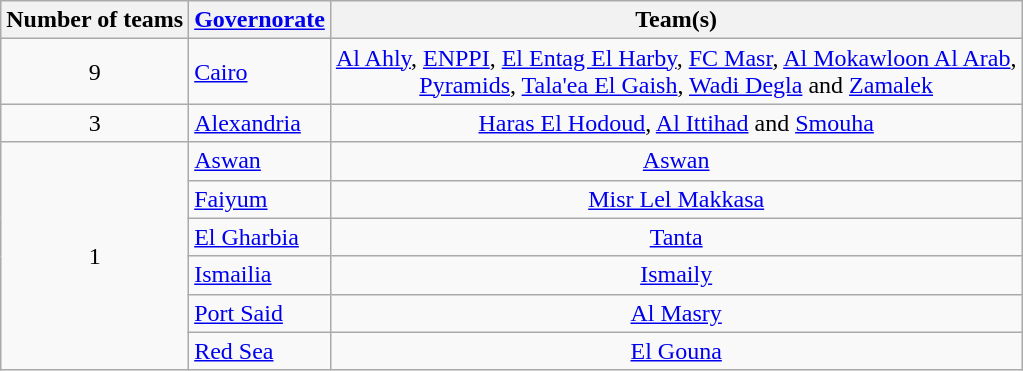<table class="wikitable" style="text-align:center">
<tr>
<th>Number of teams</th>
<th><a href='#'>Governorate</a></th>
<th>Team(s)</th>
</tr>
<tr>
<td>9</td>
<td align=left> <a href='#'>Cairo</a></td>
<td><a href='#'>Al Ahly</a>, <a href='#'>ENPPI</a>, <a href='#'>El Entag El Harby</a>, <a href='#'>FC Masr</a>, <a href='#'>Al Mokawloon Al Arab</a>,<br><a href='#'>Pyramids</a>, <a href='#'>Tala'ea El Gaish</a>, <a href='#'>Wadi Degla</a> and <a href='#'>Zamalek</a></td>
</tr>
<tr>
<td>3</td>
<td align=left> <a href='#'>Alexandria</a></td>
<td><a href='#'>Haras El Hodoud</a>, <a href='#'>Al Ittihad</a> and <a href='#'>Smouha</a></td>
</tr>
<tr>
<td rowspan=7>1</td>
<td align=left> <a href='#'>Aswan</a></td>
<td><a href='#'>Aswan</a></td>
</tr>
<tr>
<td align=left> <a href='#'>Faiyum</a></td>
<td><a href='#'>Misr Lel Makkasa</a></td>
</tr>
<tr>
<td align=left> <a href='#'>El Gharbia</a></td>
<td><a href='#'>Tanta</a></td>
</tr>
<tr>
<td align=left> <a href='#'>Ismailia</a></td>
<td><a href='#'>Ismaily</a></td>
</tr>
<tr>
<td align=left> <a href='#'>Port Said</a></td>
<td><a href='#'>Al Masry</a></td>
</tr>
<tr>
<td align=left> <a href='#'>Red Sea</a></td>
<td><a href='#'>El Gouna</a></td>
</tr>
</table>
